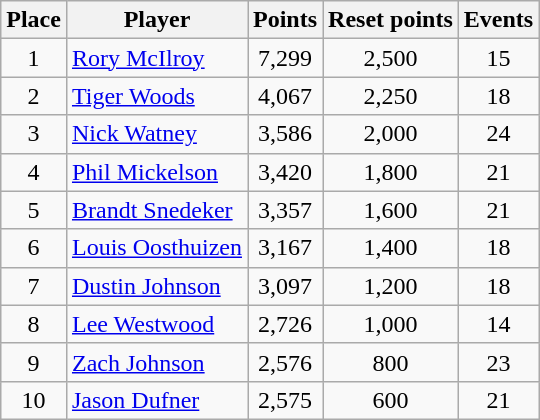<table class="wikitable">
<tr>
<th>Place</th>
<th>Player</th>
<th>Points</th>
<th>Reset points</th>
<th>Events</th>
</tr>
<tr>
<td align=center>1</td>
<td> <a href='#'>Rory McIlroy</a></td>
<td align=center>7,299</td>
<td align=center>2,500</td>
<td align=center>15</td>
</tr>
<tr>
<td align=center>2</td>
<td> <a href='#'>Tiger Woods</a></td>
<td align=center>4,067</td>
<td align=center>2,250</td>
<td align=center>18</td>
</tr>
<tr>
<td align=center>3</td>
<td> <a href='#'>Nick Watney</a></td>
<td align=center>3,586</td>
<td align=center>2,000</td>
<td align=center>24</td>
</tr>
<tr>
<td align=center>4</td>
<td> <a href='#'>Phil Mickelson</a></td>
<td align=center>3,420</td>
<td align=center>1,800</td>
<td align=center>21</td>
</tr>
<tr>
<td align=center>5</td>
<td> <a href='#'>Brandt Snedeker</a></td>
<td align=center>3,357</td>
<td align=center>1,600</td>
<td align=center>21</td>
</tr>
<tr>
<td align=center>6</td>
<td> <a href='#'>Louis Oosthuizen</a></td>
<td align=center>3,167</td>
<td align=center>1,400</td>
<td align=center>18</td>
</tr>
<tr>
<td align=center>7</td>
<td> <a href='#'>Dustin Johnson</a></td>
<td align=center>3,097</td>
<td align=center>1,200</td>
<td align=center>18</td>
</tr>
<tr>
<td align=center>8</td>
<td> <a href='#'>Lee Westwood</a></td>
<td align=center>2,726</td>
<td align=center>1,000</td>
<td align=center>14</td>
</tr>
<tr>
<td align=center>9</td>
<td> <a href='#'>Zach Johnson</a></td>
<td align=center>2,576</td>
<td align=center>800</td>
<td align=center>23</td>
</tr>
<tr>
<td align=center>10</td>
<td> <a href='#'>Jason Dufner</a></td>
<td align=center>2,575</td>
<td align=center>600</td>
<td align=center>21</td>
</tr>
</table>
